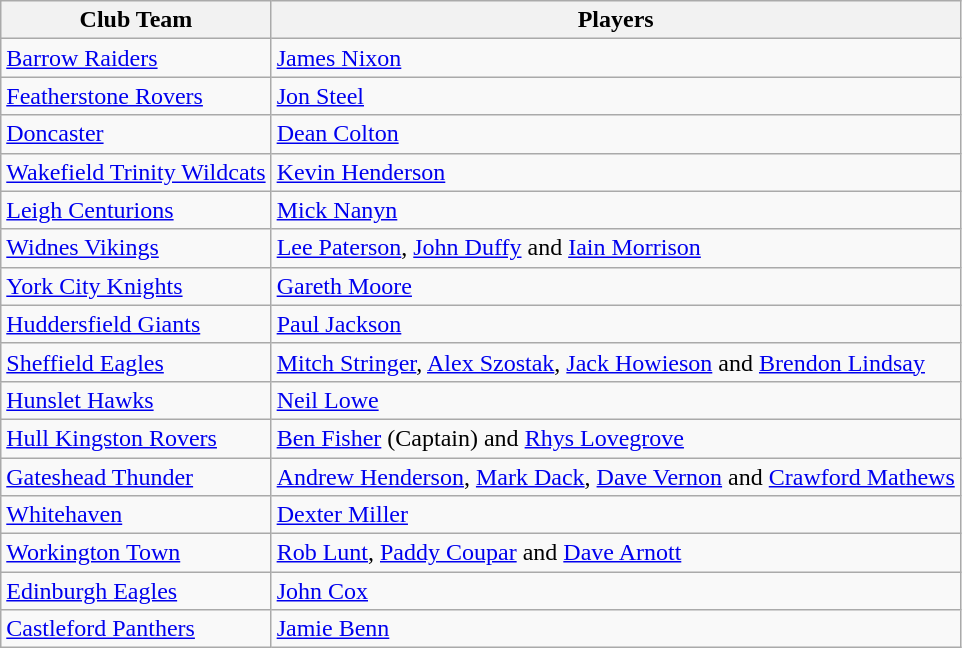<table class="wikitable">
<tr>
<th>Club Team</th>
<th>Players</th>
</tr>
<tr>
<td><a href='#'>Barrow Raiders</a></td>
<td><a href='#'>James Nixon</a></td>
</tr>
<tr>
<td><a href='#'>Featherstone Rovers</a></td>
<td><a href='#'>Jon Steel</a></td>
</tr>
<tr>
<td><a href='#'>Doncaster</a></td>
<td><a href='#'>Dean Colton</a></td>
</tr>
<tr>
<td><a href='#'>Wakefield Trinity Wildcats</a></td>
<td><a href='#'>Kevin Henderson</a></td>
</tr>
<tr>
<td><a href='#'>Leigh Centurions</a></td>
<td><a href='#'>Mick Nanyn</a></td>
</tr>
<tr>
<td><a href='#'>Widnes Vikings</a></td>
<td><a href='#'>Lee Paterson</a>, <a href='#'>John Duffy</a> and <a href='#'>Iain Morrison</a></td>
</tr>
<tr>
<td><a href='#'>York City Knights</a></td>
<td><a href='#'>Gareth Moore</a></td>
</tr>
<tr>
<td><a href='#'>Huddersfield Giants</a></td>
<td><a href='#'>Paul Jackson</a></td>
</tr>
<tr>
<td><a href='#'>Sheffield Eagles</a></td>
<td><a href='#'>Mitch Stringer</a>, <a href='#'>Alex Szostak</a>, <a href='#'>Jack Howieson</a> and <a href='#'>Brendon Lindsay</a></td>
</tr>
<tr>
<td><a href='#'>Hunslet Hawks</a></td>
<td><a href='#'>Neil Lowe</a></td>
</tr>
<tr>
<td><a href='#'>Hull Kingston Rovers</a></td>
<td><a href='#'>Ben Fisher</a> (Captain) and <a href='#'>Rhys Lovegrove</a></td>
</tr>
<tr>
<td><a href='#'>Gateshead Thunder</a></td>
<td><a href='#'>Andrew Henderson</a>, <a href='#'>Mark Dack</a>, <a href='#'>Dave Vernon</a> and <a href='#'>Crawford Mathews</a></td>
</tr>
<tr>
<td><a href='#'>Whitehaven</a></td>
<td><a href='#'>Dexter Miller</a></td>
</tr>
<tr>
<td><a href='#'>Workington Town</a></td>
<td><a href='#'>Rob Lunt</a>, <a href='#'>Paddy Coupar</a> and <a href='#'>Dave Arnott</a></td>
</tr>
<tr>
<td><a href='#'>Edinburgh Eagles</a></td>
<td><a href='#'>John Cox</a></td>
</tr>
<tr>
<td><a href='#'>Castleford Panthers</a></td>
<td><a href='#'>Jamie Benn</a></td>
</tr>
</table>
